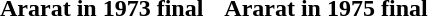<table cellpadding=6>
<tr>
<th>Ararat in 1973 final</th>
<th>Ararat in 1975 final</th>
</tr>
<tr style="vertical-align:top; white-space:nowrap;">
<td></td>
<td></td>
</tr>
</table>
